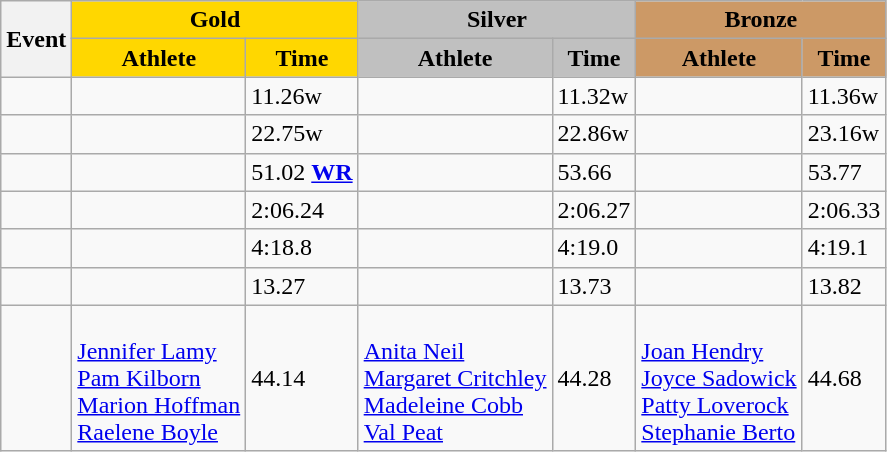<table class="wikitable">
<tr>
<th scope="col" rowspan=2>Event</th>
<th scope="colgroup" colspan=2 style="background-color: gold;">Gold</th>
<th scope="colgroup" colspan=2 style="background-color: silver;">Silver</th>
<th scope="colgroup" colspan=2 style="background-color: #cc9966;">Bronze</th>
</tr>
<tr>
<th scope="col" style="background-color:gold;">Athlete</th>
<th scope="col" style="background-color:gold;">Time</th>
<th scope="col" style="background-color:silver;">Athlete</th>
<th scope="col" style="background-color:silver;">Time</th>
<th scope="col" style="background-color:#cc9966;">Athlete</th>
<th scope="col" style="background-color:#cc9966;">Time</th>
</tr>
<tr>
<td></td>
<td></td>
<td>11.26w</td>
<td></td>
<td>11.32w</td>
<td></td>
<td>11.36w</td>
</tr>
<tr>
<td></td>
<td></td>
<td>22.75w</td>
<td></td>
<td>22.86w</td>
<td></td>
<td>23.16w</td>
</tr>
<tr>
<td></td>
<td></td>
<td>51.02 <strong><a href='#'>WR</a></strong></td>
<td></td>
<td>53.66</td>
<td></td>
<td>53.77</td>
</tr>
<tr>
<td></td>
<td></td>
<td>2:06.24</td>
<td></td>
<td>2:06.27</td>
<td></td>
<td>2:06.33</td>
</tr>
<tr>
<td></td>
<td></td>
<td>4:18.8</td>
<td></td>
<td>4:19.0</td>
<td></td>
<td>4:19.1</td>
</tr>
<tr>
<td></td>
<td></td>
<td>13.27</td>
<td></td>
<td>13.73</td>
<td></td>
<td>13.82</td>
</tr>
<tr>
<td></td>
<td><br><a href='#'>Jennifer Lamy</a><br><a href='#'>Pam Kilborn</a><br><a href='#'>Marion Hoffman</a><br><a href='#'>Raelene Boyle</a></td>
<td>44.14</td>
<td><br><a href='#'>Anita Neil</a><br><a href='#'>Margaret Critchley</a><br><a href='#'>Madeleine Cobb</a><br><a href='#'>Val Peat</a></td>
<td>44.28</td>
<td><br><a href='#'>Joan Hendry</a><br><a href='#'>Joyce Sadowick</a><br><a href='#'>Patty Loverock</a><br><a href='#'>Stephanie Berto</a></td>
<td>44.68</td>
</tr>
</table>
